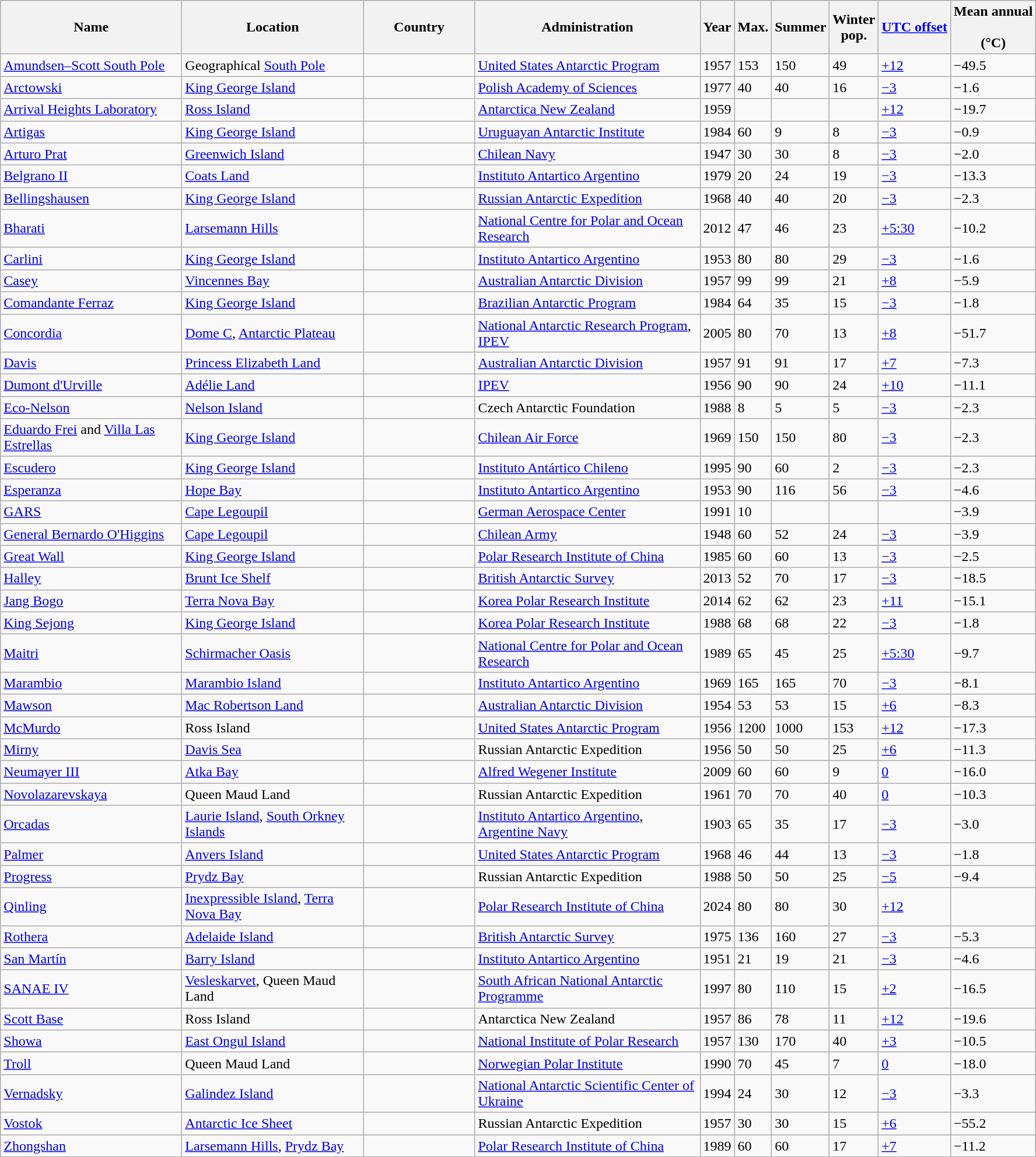<table class="wikitable sortable col5right col6right col7right col8right col9right col10right">
<tr>
<th width=200 px>Name</th>
<th width=200 px>Location</th>
<th width=120 px>Country</th>
<th width=250 px>Administration</th>
<th scope="col" data-sort-type="number">Year </th>
<th scope="col" data-sort-type="number">Max.<br> </th>
<th scope="col" data-sort-type="number">Summer<br></th>
<th scope="col" data-sort-type="number">Winter<br>pop.</th>
<th scope="col" data-sort-type="number"><a href='#'>UTC offset</a></th>
<th scope="col" data-sort-type="number">Mean annual<br><br>(°C)</th>
</tr>
<tr>
<td><a href='#'>Amundsen–Scott South Pole</a></td>
<td>Geographical <a href='#'>South Pole</a></td>
<td></td>
<td><a href='#'>United States Antarctic Program</a></td>
<td>1957</td>
<td>153</td>
<td>150</td>
<td>49</td>
<td><a href='#'>+12</a></td>
<td>−49.5</td>
</tr>
<tr>
<td><a href='#'>Arctowski</a></td>
<td><a href='#'>King George Island</a></td>
<td></td>
<td><a href='#'>Polish Academy of Sciences</a></td>
<td>1977</td>
<td>40</td>
<td>40</td>
<td>16</td>
<td><a href='#'>−3</a></td>
<td>−1.6</td>
</tr>
<tr>
<td><a href='#'>Arrival Heights Laboratory</a></td>
<td><a href='#'>Ross Island</a></td>
<td></td>
<td><a href='#'>Antarctica New Zealand</a></td>
<td>1959</td>
<td></td>
<td></td>
<td></td>
<td><a href='#'>+12</a></td>
<td>−19.7</td>
</tr>
<tr>
<td><a href='#'>Artigas</a></td>
<td><a href='#'>King George Island</a></td>
<td></td>
<td><a href='#'>Uruguayan Antarctic Institute</a></td>
<td>1984</td>
<td>60</td>
<td>9</td>
<td>8</td>
<td><a href='#'>−3</a></td>
<td>−0.9</td>
</tr>
<tr>
<td><a href='#'>Arturo Prat</a></td>
<td><a href='#'>Greenwich Island</a></td>
<td></td>
<td><a href='#'>Chilean Navy</a></td>
<td>1947</td>
<td>30</td>
<td>30</td>
<td>8</td>
<td><a href='#'>−3</a></td>
<td>−2.0</td>
</tr>
<tr>
<td><a href='#'>Belgrano II</a></td>
<td><a href='#'>Coats Land</a></td>
<td></td>
<td><a href='#'>Instituto Antartico Argentino</a></td>
<td>1979</td>
<td>20</td>
<td>24</td>
<td>19</td>
<td><a href='#'>−3</a></td>
<td>−13.3</td>
</tr>
<tr>
<td><a href='#'>Bellingshausen</a></td>
<td><a href='#'>King George Island</a></td>
<td></td>
<td><a href='#'>Russian Antarctic Expedition</a></td>
<td>1968</td>
<td>40</td>
<td>40</td>
<td>20</td>
<td><a href='#'>−3</a></td>
<td>−2.3</td>
</tr>
<tr>
<td><a href='#'>Bharati</a></td>
<td><a href='#'>Larsemann Hills</a></td>
<td></td>
<td><a href='#'>National Centre for Polar and Ocean Research</a></td>
<td>2012</td>
<td>47</td>
<td>46</td>
<td>23</td>
<td><a href='#'>+5:30</a></td>
<td>−10.2</td>
</tr>
<tr>
<td><a href='#'>Carlini</a></td>
<td><a href='#'>King George Island</a></td>
<td></td>
<td><a href='#'>Instituto Antartico Argentino</a></td>
<td>1953</td>
<td>80</td>
<td>80</td>
<td>29</td>
<td><a href='#'>−3</a></td>
<td>−1.6</td>
</tr>
<tr>
<td><a href='#'>Casey</a></td>
<td><a href='#'>Vincennes Bay</a></td>
<td></td>
<td><a href='#'>Australian Antarctic Division</a></td>
<td>1957</td>
<td>99</td>
<td>99</td>
<td>21</td>
<td><a href='#'>+8</a></td>
<td>−5.9</td>
</tr>
<tr>
<td><a href='#'>Comandante Ferraz</a></td>
<td><a href='#'>King George Island</a></td>
<td></td>
<td><a href='#'>Brazilian Antarctic Program</a></td>
<td>1984</td>
<td>64</td>
<td>35</td>
<td>15</td>
<td><a href='#'>−3</a></td>
<td>−1.8</td>
</tr>
<tr>
<td><a href='#'>Concordia</a></td>
<td><a href='#'>Dome C</a>, <a href='#'>Antarctic Plateau</a></td>
<td><br></td>
<td><a href='#'>National Antarctic Research Program</a>, <a href='#'>IPEV</a></td>
<td>2005</td>
<td>80</td>
<td>70</td>
<td>13</td>
<td><a href='#'>+8</a></td>
<td>−51.7</td>
</tr>
<tr>
<td><a href='#'>Davis</a></td>
<td><a href='#'>Princess Elizabeth Land</a></td>
<td></td>
<td><a href='#'>Australian Antarctic Division</a></td>
<td>1957</td>
<td>91</td>
<td>91</td>
<td>17</td>
<td><a href='#'>+7</a></td>
<td>−7.3</td>
</tr>
<tr>
<td><a href='#'>Dumont d'Urville</a></td>
<td><a href='#'>Adélie Land</a></td>
<td></td>
<td><a href='#'>IPEV</a></td>
<td>1956</td>
<td>90</td>
<td>90</td>
<td>24</td>
<td><a href='#'>+10</a></td>
<td>−11.1</td>
</tr>
<tr>
<td><a href='#'>Eco-Nelson</a></td>
<td><a href='#'>Nelson Island</a></td>
<td></td>
<td>Czech Antarctic Foundation</td>
<td>1988</td>
<td>8</td>
<td>5</td>
<td>5</td>
<td><a href='#'>−3</a></td>
<td>−2.3</td>
</tr>
<tr>
<td><a href='#'>Eduardo Frei</a> and <a href='#'>Villa Las Estrellas</a></td>
<td><a href='#'>King George Island</a></td>
<td></td>
<td><a href='#'>Chilean Air Force</a></td>
<td>1969</td>
<td>150</td>
<td>150</td>
<td>80</td>
<td><a href='#'>−3</a></td>
<td>−2.3</td>
</tr>
<tr>
<td><a href='#'>Escudero</a></td>
<td><a href='#'>King George Island</a></td>
<td></td>
<td><a href='#'>Instituto Antártico Chileno</a></td>
<td>1995</td>
<td>90</td>
<td>60</td>
<td>2</td>
<td><a href='#'>−3</a></td>
<td>−2.3</td>
</tr>
<tr>
<td><a href='#'>Esperanza</a></td>
<td><a href='#'>Hope Bay</a></td>
<td></td>
<td><a href='#'>Instituto Antartico Argentino</a></td>
<td>1953</td>
<td>90</td>
<td>116</td>
<td>56</td>
<td><a href='#'>−3</a></td>
<td>−4.6</td>
</tr>
<tr>
<td><a href='#'>GARS</a></td>
<td><a href='#'>Cape Legoupil</a></td>
<td></td>
<td><a href='#'>German Aerospace Center</a></td>
<td>1991</td>
<td>10</td>
<td></td>
<td></td>
<td></td>
<td>−3.9</td>
</tr>
<tr>
<td><a href='#'>General Bernardo O'Higgins</a></td>
<td><a href='#'>Cape Legoupil</a></td>
<td></td>
<td><a href='#'>Chilean Army</a></td>
<td>1948</td>
<td>60</td>
<td>52</td>
<td>24</td>
<td><a href='#'>−3</a></td>
<td>−3.9</td>
</tr>
<tr>
<td><a href='#'>Great Wall</a></td>
<td><a href='#'>King George Island</a></td>
<td></td>
<td><a href='#'>Polar Research Institute of China</a></td>
<td>1985</td>
<td>60</td>
<td>60</td>
<td>13</td>
<td><a href='#'>−3</a></td>
<td>−2.5</td>
</tr>
<tr>
<td><a href='#'>Halley</a></td>
<td><a href='#'>Brunt Ice Shelf</a></td>
<td></td>
<td><a href='#'>British Antarctic Survey</a></td>
<td>2013</td>
<td>52</td>
<td>70</td>
<td>17</td>
<td><a href='#'>−3</a></td>
<td>−18.5</td>
</tr>
<tr>
<td><a href='#'>Jang Bogo</a></td>
<td><a href='#'>Terra Nova Bay</a></td>
<td></td>
<td><a href='#'>Korea Polar Research Institute</a></td>
<td>2014</td>
<td>62</td>
<td>62</td>
<td>23</td>
<td><a href='#'>+11</a></td>
<td>−15.1</td>
</tr>
<tr>
<td><a href='#'>King Sejong</a></td>
<td><a href='#'>King George Island</a></td>
<td></td>
<td><a href='#'>Korea Polar Research Institute</a></td>
<td>1988</td>
<td>68</td>
<td>68</td>
<td>22</td>
<td><a href='#'>−3</a></td>
<td>−1.8</td>
</tr>
<tr>
<td><a href='#'>Maitri</a></td>
<td><a href='#'>Schirmacher Oasis</a></td>
<td></td>
<td><a href='#'>National Centre for Polar and Ocean Research</a></td>
<td>1989</td>
<td>65</td>
<td>45</td>
<td>25</td>
<td><a href='#'>+5:30</a></td>
<td>−9.7</td>
</tr>
<tr>
<td><a href='#'>Marambio</a></td>
<td><a href='#'>Marambio Island</a></td>
<td></td>
<td><a href='#'>Instituto Antartico Argentino</a></td>
<td>1969</td>
<td>165</td>
<td>165</td>
<td>70</td>
<td><a href='#'>−3</a></td>
<td>−8.1</td>
</tr>
<tr>
<td><a href='#'>Mawson</a></td>
<td><a href='#'>Mac Robertson Land</a></td>
<td></td>
<td><a href='#'>Australian Antarctic Division</a></td>
<td>1954</td>
<td>53</td>
<td>53</td>
<td>15</td>
<td><a href='#'>+6</a></td>
<td>−8.3</td>
</tr>
<tr>
<td><a href='#'>McMurdo</a></td>
<td>Ross Island</td>
<td></td>
<td><a href='#'>United States Antarctic Program</a></td>
<td>1956</td>
<td>1200</td>
<td>1000</td>
<td>153</td>
<td><a href='#'>+12</a></td>
<td>−17.3</td>
</tr>
<tr>
<td><a href='#'>Mirny</a></td>
<td><a href='#'>Davis Sea</a></td>
<td></td>
<td>Russian Antarctic Expedition</td>
<td>1956</td>
<td>50</td>
<td>50</td>
<td>25</td>
<td><a href='#'>+6</a></td>
<td>−11.3</td>
</tr>
<tr>
<td><a href='#'>Neumayer III</a></td>
<td><a href='#'>Atka Bay</a></td>
<td></td>
<td><a href='#'>Alfred Wegener Institute</a></td>
<td>2009</td>
<td>60</td>
<td>60</td>
<td>9</td>
<td><a href='#'>0</a></td>
<td>−16.0</td>
</tr>
<tr>
<td><a href='#'>Novolazarevskaya</a></td>
<td>Queen Maud Land</td>
<td></td>
<td>Russian Antarctic Expedition</td>
<td>1961</td>
<td>70</td>
<td>70</td>
<td>40</td>
<td><a href='#'>0</a></td>
<td>−10.3</td>
</tr>
<tr>
<td><a href='#'>Orcadas</a></td>
<td><a href='#'>Laurie Island</a>, <a href='#'>South Orkney Islands</a></td>
<td></td>
<td><a href='#'>Instituto Antartico Argentino</a>, <a href='#'>Argentine Navy</a></td>
<td>1903</td>
<td>65</td>
<td>35</td>
<td>17</td>
<td><a href='#'>−3</a></td>
<td>−3.0</td>
</tr>
<tr>
<td><a href='#'>Palmer</a></td>
<td><a href='#'>Anvers Island</a></td>
<td></td>
<td><a href='#'>United States Antarctic Program</a></td>
<td>1968</td>
<td>46</td>
<td>44</td>
<td>13</td>
<td><a href='#'>−3</a></td>
<td>−1.8</td>
</tr>
<tr>
<td><a href='#'>Progress</a></td>
<td><a href='#'>Prydz Bay</a></td>
<td></td>
<td>Russian Antarctic Expedition</td>
<td>1988</td>
<td>50</td>
<td>50</td>
<td>25</td>
<td><a href='#'>−5</a></td>
<td>−9.4</td>
</tr>
<tr>
<td><a href='#'>Qinling</a></td>
<td><a href='#'>Inexpressible Island</a>, <a href='#'>Terra Nova Bay</a></td>
<td></td>
<td><a href='#'>Polar Research Institute of China</a></td>
<td>2024</td>
<td>80</td>
<td>80</td>
<td>30</td>
<td><a href='#'>+12</a></td>
<td></td>
</tr>
<tr>
<td><a href='#'>Rothera</a></td>
<td><a href='#'>Adelaide Island</a></td>
<td></td>
<td><a href='#'>British Antarctic Survey</a></td>
<td>1975</td>
<td>136</td>
<td>160</td>
<td>27</td>
<td><a href='#'>−3</a></td>
<td>−5.3</td>
</tr>
<tr>
<td><a href='#'>San Martín</a></td>
<td><a href='#'>Barry Island</a></td>
<td></td>
<td><a href='#'>Instituto Antartico Argentino</a></td>
<td>1951</td>
<td>21</td>
<td>19</td>
<td>21</td>
<td><a href='#'>−3</a></td>
<td>−4.6</td>
</tr>
<tr>
<td><a href='#'>SANAE IV</a></td>
<td><a href='#'>Vesleskarvet</a>, Queen Maud Land</td>
<td></td>
<td><a href='#'>South African National Antarctic Programme</a></td>
<td>1997</td>
<td>80</td>
<td>110</td>
<td>15</td>
<td><a href='#'>+2</a></td>
<td>−16.5</td>
</tr>
<tr>
<td><a href='#'>Scott Base</a></td>
<td>Ross Island</td>
<td></td>
<td>Antarctica New Zealand</td>
<td>1957</td>
<td>86</td>
<td>78</td>
<td>11</td>
<td><a href='#'>+12</a></td>
<td>−19.6</td>
</tr>
<tr>
<td><a href='#'>Showa</a></td>
<td><a href='#'>East Ongul Island</a></td>
<td></td>
<td><a href='#'>National Institute of Polar Research</a></td>
<td>1957</td>
<td>130</td>
<td>170</td>
<td>40</td>
<td><a href='#'>+3</a></td>
<td>−10.5</td>
</tr>
<tr>
<td><a href='#'>Troll</a></td>
<td>Queen Maud Land</td>
<td></td>
<td><a href='#'>Norwegian Polar Institute</a></td>
<td>1990</td>
<td>70</td>
<td>45</td>
<td>7</td>
<td><a href='#'>0</a></td>
<td>−18.0</td>
</tr>
<tr>
<td><a href='#'>Vernadsky</a></td>
<td><a href='#'>Galindez Island</a></td>
<td></td>
<td><a href='#'>National Antarctic Scientific Center of Ukraine</a></td>
<td>1994</td>
<td>24</td>
<td>30</td>
<td>12</td>
<td><a href='#'>−3</a></td>
<td>−3.3</td>
</tr>
<tr>
<td><a href='#'>Vostok</a></td>
<td><a href='#'>Antarctic Ice Sheet</a></td>
<td></td>
<td>Russian Antarctic Expedition</td>
<td>1957</td>
<td>30</td>
<td>30</td>
<td>15</td>
<td><a href='#'>+6</a></td>
<td>−55.2</td>
</tr>
<tr>
<td><a href='#'>Zhongshan</a></td>
<td><a href='#'>Larsemann Hills</a>, <a href='#'>Prydz Bay</a></td>
<td></td>
<td><a href='#'>Polar Research Institute of China</a></td>
<td>1989</td>
<td>60</td>
<td>60</td>
<td>17</td>
<td><a href='#'>+7</a></td>
<td>−11.2</td>
</tr>
</table>
